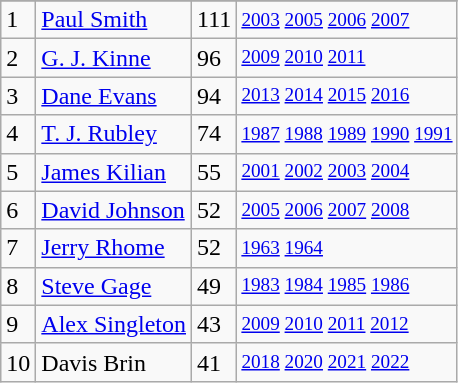<table class="wikitable">
<tr>
</tr>
<tr>
<td>1</td>
<td><a href='#'>Paul Smith</a></td>
<td><abbr>111</abbr></td>
<td style="font-size:80%;"><a href='#'>2003</a> <a href='#'>2005</a> <a href='#'>2006</a> <a href='#'>2007</a></td>
</tr>
<tr>
<td>2</td>
<td><a href='#'>G. J. Kinne</a></td>
<td><abbr>96</abbr></td>
<td style="font-size:80%;"><a href='#'>2009</a> <a href='#'>2010</a> <a href='#'>2011</a></td>
</tr>
<tr>
<td>3</td>
<td><a href='#'>Dane Evans</a></td>
<td><abbr>94</abbr></td>
<td style="font-size:80%;"><a href='#'>2013</a> <a href='#'>2014</a> <a href='#'>2015</a> <a href='#'>2016</a></td>
</tr>
<tr>
<td>4</td>
<td><a href='#'>T. J. Rubley</a></td>
<td><abbr>74</abbr></td>
<td style="font-size:80%;"><a href='#'>1987</a> <a href='#'>1988</a> <a href='#'>1989</a> <a href='#'>1990</a> <a href='#'>1991</a></td>
</tr>
<tr>
<td>5</td>
<td><a href='#'>James Kilian</a></td>
<td><abbr>55</abbr></td>
<td style="font-size:80%;"><a href='#'>2001</a> <a href='#'>2002</a> <a href='#'>2003</a> <a href='#'>2004</a></td>
</tr>
<tr>
<td>6</td>
<td><a href='#'>David Johnson</a></td>
<td><abbr>52</abbr></td>
<td style="font-size:80%;"><a href='#'>2005</a> <a href='#'>2006</a> <a href='#'>2007</a> <a href='#'>2008</a></td>
</tr>
<tr>
<td>7</td>
<td><a href='#'>Jerry Rhome</a></td>
<td><abbr>52</abbr></td>
<td style="font-size:80%;"><a href='#'>1963</a> <a href='#'>1964</a></td>
</tr>
<tr>
<td>8</td>
<td><a href='#'>Steve Gage</a></td>
<td><abbr>49</abbr></td>
<td style="font-size:80%;"><a href='#'>1983</a> <a href='#'>1984</a> <a href='#'>1985</a> <a href='#'>1986</a></td>
</tr>
<tr>
<td>9</td>
<td><a href='#'>Alex Singleton</a></td>
<td><abbr>43</abbr></td>
<td style="font-size:80%;"><a href='#'>2009</a> <a href='#'>2010</a> <a href='#'>2011</a> <a href='#'>2012</a></td>
</tr>
<tr>
<td>10</td>
<td>Davis Brin</td>
<td><abbr>41</abbr></td>
<td style="font-size:80%;"><a href='#'>2018</a> <a href='#'>2020</a> <a href='#'>2021</a> <a href='#'>2022</a></td>
</tr>
</table>
